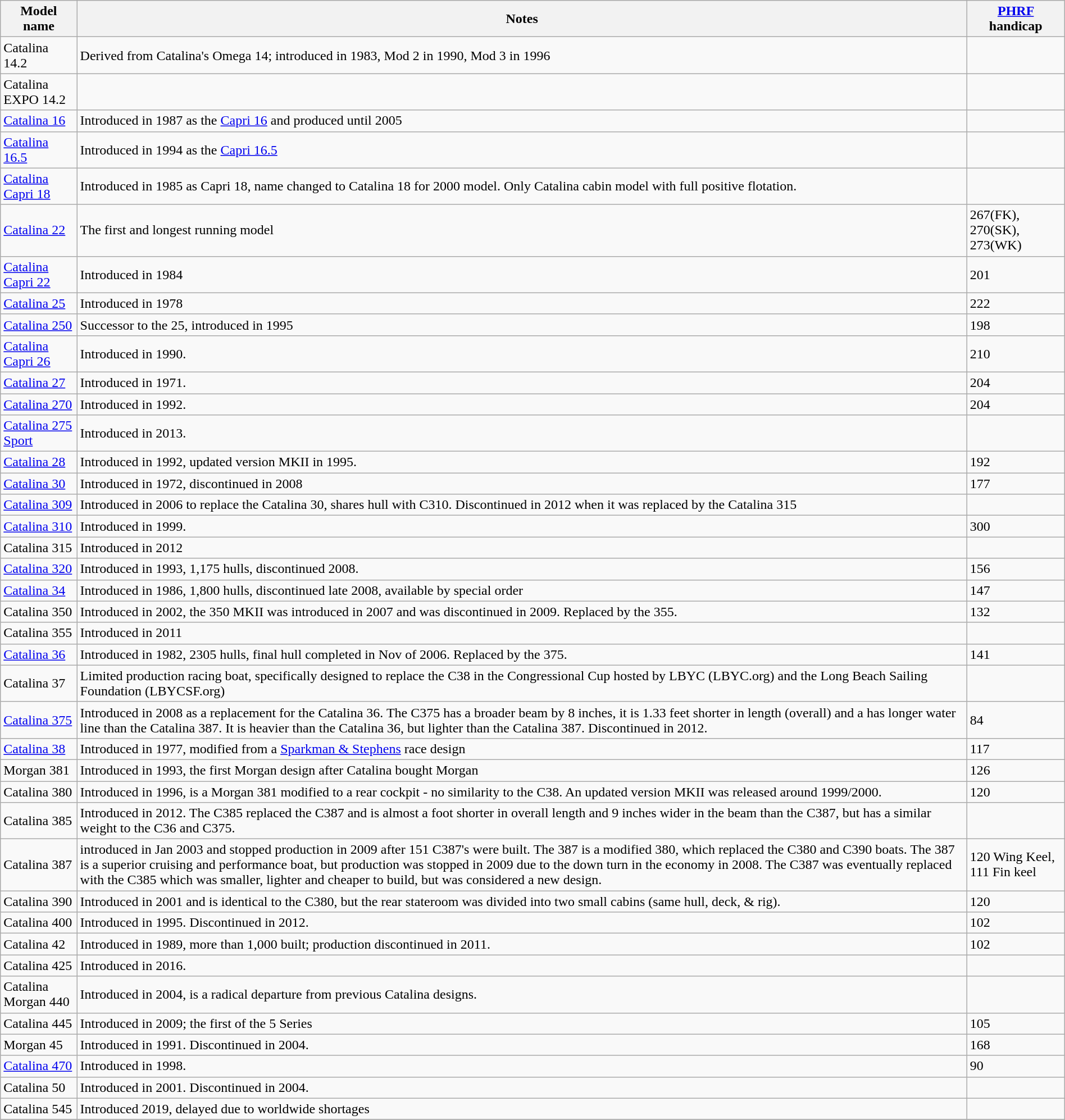<table class="wikitable" style="margin: 1em auto 1em auto">
<tr>
<th>Model name</th>
<th>Notes</th>
<th><a href='#'>PHRF</a> handicap</th>
</tr>
<tr>
<td>Catalina 14.2</td>
<td>Derived from Catalina's Omega 14; introduced in 1983, Mod 2 in 1990, Mod 3 in 1996</td>
<td></td>
</tr>
<tr>
<td>Catalina EXPO 14.2</td>
<td></td>
<td></td>
</tr>
<tr>
<td><a href='#'>Catalina 16</a></td>
<td>Introduced in 1987 as the <a href='#'>Capri 16</a> and produced until 2005</td>
<td></td>
</tr>
<tr>
<td><a href='#'>Catalina 16.5</a></td>
<td>Introduced in 1994 as the <a href='#'>Capri 16.5</a></td>
<td></td>
</tr>
<tr>
<td><a href='#'>Catalina Capri 18</a></td>
<td>Introduced in 1985 as Capri 18, name changed to Catalina 18 for 2000 model. Only Catalina cabin model with full positive flotation.</td>
<td></td>
</tr>
<tr>
<td><a href='#'>Catalina 22</a></td>
<td>The first and longest running model</td>
<td>267(FK), 270(SK), 273(WK)</td>
</tr>
<tr>
<td><a href='#'>Catalina Capri 22</a></td>
<td>Introduced in 1984</td>
<td>201</td>
</tr>
<tr>
<td><a href='#'>Catalina 25</a></td>
<td>Introduced in 1978</td>
<td>222</td>
</tr>
<tr>
<td><a href='#'>Catalina 250</a></td>
<td>Successor to the 25, introduced in 1995</td>
<td>198</td>
</tr>
<tr>
<td><a href='#'>Catalina Capri 26</a></td>
<td>Introduced in 1990.</td>
<td>210</td>
</tr>
<tr>
<td><a href='#'>Catalina 27</a></td>
<td>Introduced in 1971.</td>
<td>204</td>
</tr>
<tr>
<td><a href='#'>Catalina 270</a></td>
<td>Introduced in 1992.</td>
<td>204</td>
</tr>
<tr>
<td><a href='#'>Catalina 275 Sport</a></td>
<td>Introduced in 2013.</td>
<td></td>
</tr>
<tr>
<td><a href='#'>Catalina 28</a></td>
<td>Introduced in 1992, updated version MKII in 1995.</td>
<td>192</td>
</tr>
<tr>
<td><a href='#'>Catalina 30</a></td>
<td>Introduced in 1972, discontinued in 2008</td>
<td>177</td>
</tr>
<tr>
<td><a href='#'>Catalina 309</a></td>
<td>Introduced in 2006 to replace the Catalina 30, shares hull with C310.  Discontinued in 2012 when it was replaced by the Catalina 315</td>
<td></td>
</tr>
<tr>
<td><a href='#'>Catalina 310</a></td>
<td>Introduced in 1999.</td>
<td>300</td>
</tr>
<tr>
<td>Catalina 315</td>
<td>Introduced in 2012</td>
<td></td>
</tr>
<tr>
<td><a href='#'>Catalina 320</a></td>
<td>Introduced in 1993, 1,175 hulls, discontinued 2008.</td>
<td>156</td>
</tr>
<tr>
<td><a href='#'>Catalina 34</a></td>
<td>Introduced in 1986, 1,800 hulls, discontinued late 2008, available by special order</td>
<td>147</td>
</tr>
<tr>
<td>Catalina 350</td>
<td>Introduced in 2002, the 350 MKII was introduced in 2007 and was discontinued in 2009. Replaced by the 355.</td>
<td>132</td>
</tr>
<tr>
<td>Catalina 355</td>
<td>Introduced in 2011</td>
<td></td>
</tr>
<tr>
<td><a href='#'>Catalina 36</a></td>
<td>Introduced in 1982, 2305 hulls, final hull completed in Nov of 2006.  Replaced by the 375.</td>
<td>141</td>
</tr>
<tr>
<td>Catalina 37</td>
<td>Limited production racing boat, specifically designed to replace the C38 in the Congressional Cup hosted by LBYC (LBYC.org) and the Long Beach Sailing Foundation (LBYCSF.org)</td>
<td></td>
</tr>
<tr>
<td><a href='#'>Catalina 375</a></td>
<td>Introduced in 2008 as a replacement for the Catalina 36. The C375 has a broader beam by 8 inches, it is 1.33 feet shorter in length (overall) and a has longer water line than the Catalina 387.   It is heavier than the Catalina 36, but lighter than the Catalina 387. Discontinued in 2012.</td>
<td>84</td>
</tr>
<tr>
<td><a href='#'>Catalina 38</a></td>
<td>Introduced in 1977,  modified from a <a href='#'>Sparkman & Stephens</a> race design </td>
<td>117</td>
</tr>
<tr>
<td>Morgan 381</td>
<td>Introduced in 1993, the first Morgan design after Catalina bought Morgan</td>
<td>126</td>
</tr>
<tr>
<td>Catalina 380</td>
<td>Introduced in 1996, is a Morgan 381 modified to a rear cockpit - no similarity to the C38. An updated version MKII was released around 1999/2000.</td>
<td>120</td>
</tr>
<tr>
<td>Catalina 385</td>
<td>Introduced in 2012.  The C385 replaced the C387 and is almost a foot shorter in overall length and 9 inches wider in the beam than the C387, but has a similar weight to the C36 and C375.</td>
<td></td>
</tr>
<tr>
<td>Catalina 387</td>
<td>introduced in Jan 2003 and stopped production in 2009 after 151 C387's were built. The 387 is a modified 380, which replaced the C380 and C390 boats.  The 387 is a superior cruising and performance boat, but production was stopped in 2009 due to the down turn in the economy in 2008.  The C387 was eventually replaced with the C385 which was smaller, lighter and cheaper to build, but was considered a new design.</td>
<td>120 Wing Keel, 111 Fin keel</td>
</tr>
<tr>
<td>Catalina 390</td>
<td>Introduced in 2001 and is identical to the C380, but the rear stateroom was divided into two small cabins (same hull, deck, & rig).</td>
<td>120</td>
</tr>
<tr>
<td>Catalina 400</td>
<td>Introduced in 1995. Discontinued in 2012.</td>
<td>102</td>
</tr>
<tr>
<td>Catalina 42</td>
<td>Introduced in 1989, more than 1,000 built; production discontinued in 2011.</td>
<td>102</td>
</tr>
<tr>
<td>Catalina 425</td>
<td>Introduced in 2016.</td>
<td></td>
</tr>
<tr>
<td>Catalina Morgan 440</td>
<td>Introduced in 2004, is a radical departure from previous Catalina designs.</td>
<td></td>
</tr>
<tr>
<td>Catalina 445</td>
<td>Introduced in 2009; the first of the 5 Series</td>
<td>105</td>
</tr>
<tr>
<td>Morgan 45</td>
<td>Introduced in 1991. Discontinued in 2004.</td>
<td>168</td>
</tr>
<tr>
<td><a href='#'>Catalina 470</a></td>
<td>Introduced in 1998.</td>
<td>90</td>
</tr>
<tr>
<td>Catalina 50</td>
<td>Introduced in 2001. Discontinued in 2004.</td>
<td></td>
</tr>
<tr>
<td>Catalina 545</td>
<td>Introduced 2019, delayed due to worldwide shortages</td>
<td></td>
</tr>
<tr>
</tr>
</table>
